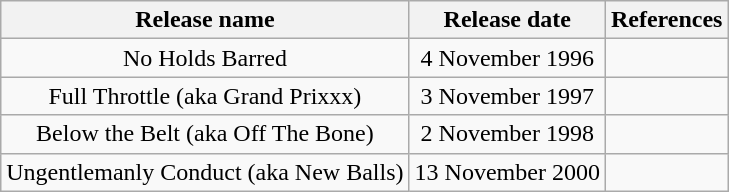<table class="wikitable" style="text-align:center;">
<tr>
<th>Release name</th>
<th>Release date</th>
<th>References</th>
</tr>
<tr>
<td>No Holds Barred</td>
<td>4 November 1996</td>
<td></td>
</tr>
<tr>
<td>Full Throttle (aka Grand Prixxx)</td>
<td>3 November 1997</td>
<td></td>
</tr>
<tr>
<td>Below the Belt (aka Off The Bone)</td>
<td>2 November 1998</td>
<td></td>
</tr>
<tr>
<td>Ungentlemanly Conduct (aka New Balls)</td>
<td>13 November 2000</td>
<td></td>
</tr>
</table>
